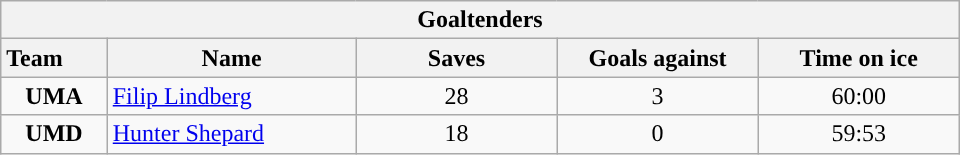<table class="wikitable" style="width:40em; text-align:right;">
<tr>
<th colspan=5>Goaltenders</th>
</tr>
<tr>
<th style="width:4em; text-align:left;">Team</th>
<th style="width:10em;">Name</th>
<th style="width:8em;">Saves</th>
<th style="width:8em;">Goals against</th>
<th style="width:8em;">Time on ice</th>
</tr>
<tr>
<td align=center><strong>UMA</strong></td>
<td style="text-align:left;"><a href='#'>Filip Lindberg</a></td>
<td align=center>28</td>
<td align=center>3</td>
<td align=center>60:00</td>
</tr>
<tr>
<td align=center><strong>UMD</strong></td>
<td style="text-align:left;"><a href='#'>Hunter Shepard</a></td>
<td align=center>18</td>
<td align=center>0</td>
<td align=center>59:53</td>
</tr>
</table>
